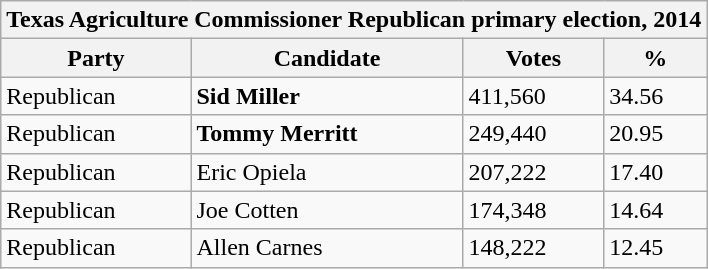<table class="wikitable">
<tr>
<th colspan="4">Texas Agriculture Commissioner Republican primary election, 2014</th>
</tr>
<tr>
<th>Party</th>
<th>Candidate</th>
<th>Votes</th>
<th>%</th>
</tr>
<tr>
<td>Republican</td>
<td><strong>Sid Miller</strong></td>
<td>411,560</td>
<td>34.56</td>
</tr>
<tr>
<td>Republican</td>
<td><strong>Tommy Merritt</strong></td>
<td>249,440</td>
<td>20.95</td>
</tr>
<tr>
<td>Republican</td>
<td>Eric Opiela</td>
<td>207,222</td>
<td>17.40</td>
</tr>
<tr>
<td>Republican</td>
<td>Joe Cotten</td>
<td>174,348</td>
<td>14.64</td>
</tr>
<tr>
<td>Republican</td>
<td>Allen Carnes</td>
<td>148,222</td>
<td>12.45</td>
</tr>
</table>
